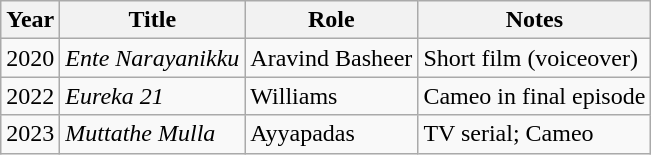<table class="wikitable">
<tr>
<th scope="col">Year</th>
<th scope="col">Title</th>
<th scope="col">Role</th>
<th class="unsortable" scope="col">Notes</th>
</tr>
<tr>
<td>2020</td>
<td><em>Ente Narayanikku</em></td>
<td>Aravind  Basheer</td>
<td>Short film (voiceover)</td>
</tr>
<tr>
<td>2022</td>
<td><em>Eureka 21</em></td>
<td>Williams</td>
<td>Cameo in final episode</td>
</tr>
<tr>
<td>2023</td>
<td><em>Muttathe Mulla</em></td>
<td>Ayyapadas</td>
<td>TV serial; Cameo</td>
</tr>
</table>
